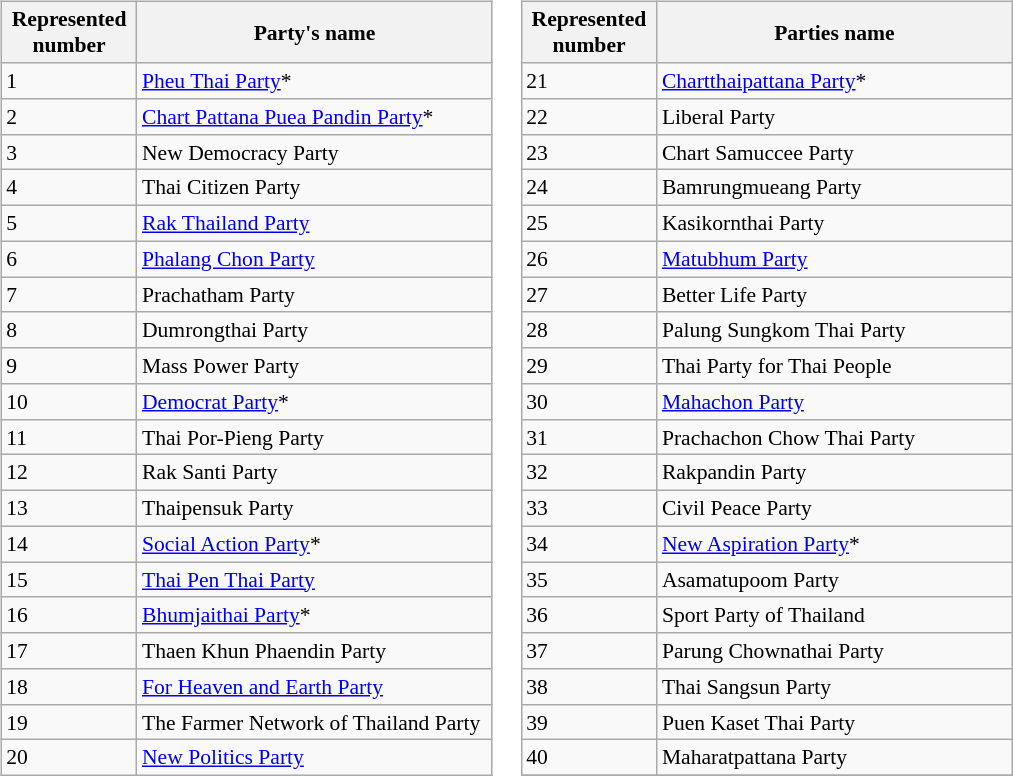<table width="55%">
<tr>
<td><br><table class="wikitable" style="font-size: 90%">
<tr>
<th>Represented number</th>
<th width="230">Party's name</th>
</tr>
<tr>
<td>1</td>
<td><a href='#'>Pheu Thai Party</a>*</td>
</tr>
<tr>
<td>2</td>
<td><a href='#'>Chart Pattana Puea Pandin Party</a>*</td>
</tr>
<tr>
<td>3</td>
<td>New Democracy Party</td>
</tr>
<tr>
<td>4</td>
<td>Thai Citizen Party</td>
</tr>
<tr>
<td>5</td>
<td><a href='#'>Rak Thailand Party</a></td>
</tr>
<tr>
<td>6</td>
<td><a href='#'>Phalang Chon Party</a></td>
</tr>
<tr>
<td>7</td>
<td>Prachatham Party</td>
</tr>
<tr>
<td>8</td>
<td>Dumrongthai Party</td>
</tr>
<tr>
<td>9</td>
<td>Mass Power Party</td>
</tr>
<tr>
<td>10</td>
<td><a href='#'>Democrat Party</a>*</td>
</tr>
<tr>
<td>11</td>
<td>Thai Por-Pieng Party</td>
</tr>
<tr>
<td>12</td>
<td>Rak Santi Party</td>
</tr>
<tr>
<td>13</td>
<td>Thaipensuk Party</td>
</tr>
<tr>
<td>14</td>
<td><a href='#'>Social Action Party</a>*</td>
</tr>
<tr>
<td>15</td>
<td><a href='#'>Thai Pen Thai Party</a></td>
</tr>
<tr>
<td>16</td>
<td><a href='#'>Bhumjaithai Party</a>*</td>
</tr>
<tr>
<td>17</td>
<td>Thaen Khun Phaendin Party</td>
</tr>
<tr>
<td>18</td>
<td><a href='#'>For Heaven and Earth Party</a></td>
</tr>
<tr>
<td>19</td>
<td>The Farmer Network of Thailand Party</td>
</tr>
<tr>
<td>20</td>
<td><a href='#'>New Politics Party</a></td>
</tr>
</table>
</td>
<td width="50%"><br><table class="wikitable" style="font-size: 90%">
<tr>
<th>Represented number</th>
<th width="230">Parties name</th>
</tr>
<tr>
<td>21</td>
<td><a href='#'>Chartthaipattana Party</a>*</td>
</tr>
<tr>
<td>22</td>
<td>Liberal Party</td>
</tr>
<tr>
<td>23</td>
<td>Chart Samuccee Party</td>
</tr>
<tr>
<td>24</td>
<td>Bamrungmueang Party</td>
</tr>
<tr>
<td>25</td>
<td>Kasikornthai Party</td>
</tr>
<tr>
<td>26</td>
<td><a href='#'>Matubhum Party</a></td>
</tr>
<tr>
<td>27</td>
<td>Better Life Party</td>
</tr>
<tr>
<td>28</td>
<td>Palung Sungkom Thai Party</td>
</tr>
<tr>
<td>29</td>
<td>Thai Party for Thai People</td>
</tr>
<tr>
<td>30</td>
<td><a href='#'>Mahachon Party</a></td>
</tr>
<tr>
<td>31</td>
<td>Prachachon Chow Thai Party</td>
</tr>
<tr>
<td>32</td>
<td>Rakpandin Party</td>
</tr>
<tr>
<td>33</td>
<td>Civil Peace Party</td>
</tr>
<tr>
<td>34</td>
<td><a href='#'>New Aspiration Party</a>*</td>
</tr>
<tr>
<td>35</td>
<td>Asamatupoom Party</td>
</tr>
<tr>
<td>36</td>
<td>Sport Party of Thailand</td>
</tr>
<tr>
<td>37</td>
<td>Parung Chownathai Party</td>
</tr>
<tr>
<td>38</td>
<td>Thai Sangsun Party</td>
</tr>
<tr>
<td>39</td>
<td>Puen Kaset Thai Party</td>
</tr>
<tr>
<td>40</td>
<td>Maharatpattana Party</td>
</tr>
<tr>
</tr>
</table>
</td>
</tr>
</table>
